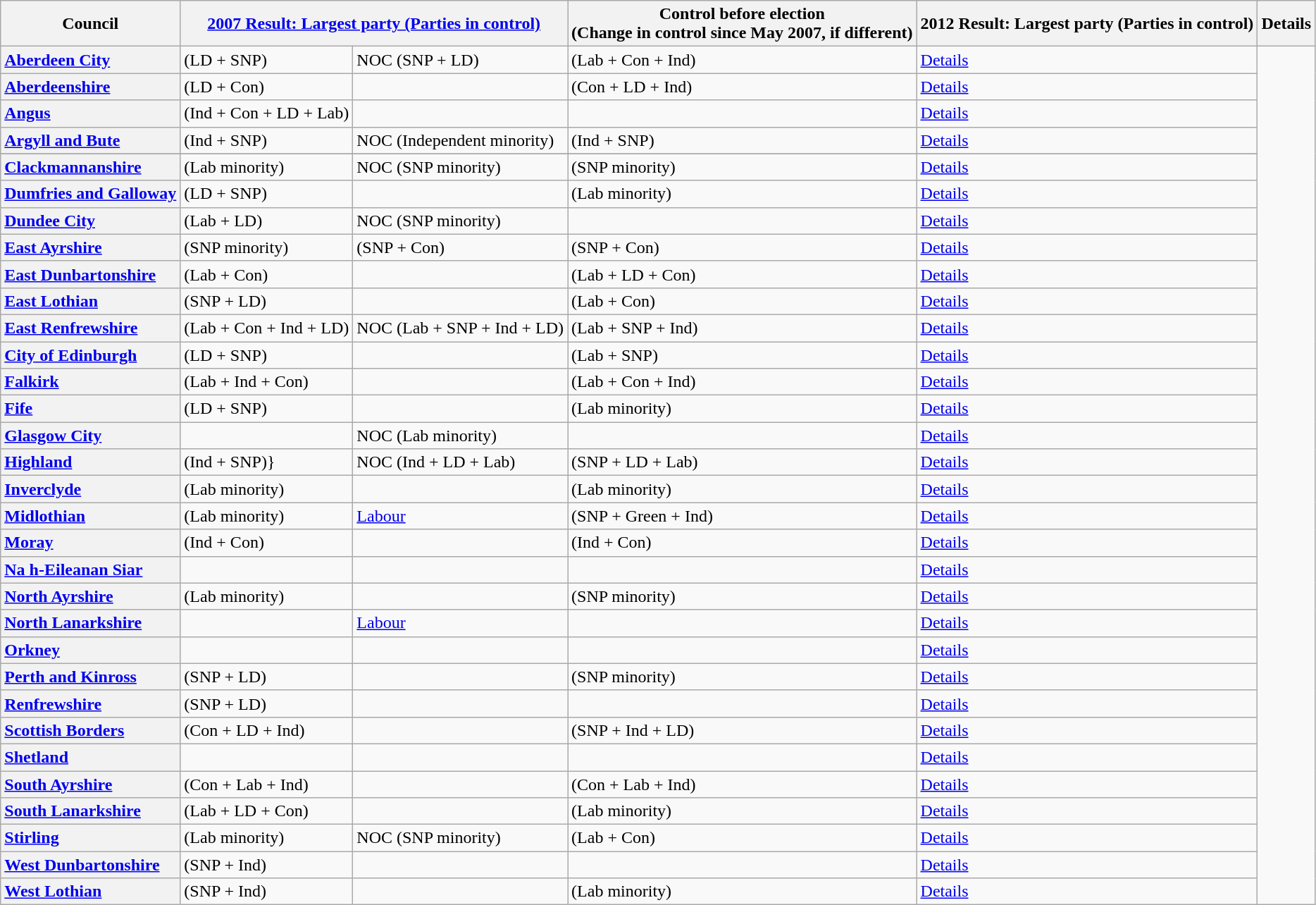<table class="wikitable">
<tr>
<th scope="col">Council</th>
<th scope="col"  colspan="2"><a href='#'>2007 Result: Largest party (Parties in control)</a></th>
<th scope="col">Control before election<br>(Change in control since May 2007, if different)</th>
<th scope="col" colspan="2">2012 Result: Largest party (Parties in control)</th>
<th scope="col">Details</th>
</tr>
<tr>
<th scope="row" style="text-align: left;"><a href='#'>Aberdeen City</a></th>
<td> (LD + SNP)</td>
<td>NOC (SNP + LD)</td>
<td>  (Lab + Con + Ind)</td>
<td><a href='#'>Details</a></td>
</tr>
<tr>
<th scope="row" style="text-align: left;"><a href='#'>Aberdeenshire</a></th>
<td> (LD + Con)</td>
<td></td>
<td> (Con + LD + Ind)</td>
<td><a href='#'>Details</a></td>
</tr>
<tr>
<th scope="row" style="text-align: left;"><a href='#'>Angus</a></th>
<td> (Ind + Con + LD + Lab)</td>
<td></td>
<td></td>
<td><a href='#'>Details</a></td>
</tr>
<tr>
<th scope="row" style="text-align: left;"><a href='#'>Argyll and Bute</a></th>
<td> (Ind + SNP)</td>
<td>NOC (Independent minority)</td>
<td> (Ind + SNP)</td>
<td><a href='#'>Details</a></td>
</tr>
<tr>
</tr>
<tr>
<th scope="row" style="text-align: left;"><a href='#'>Clackmannanshire</a></th>
<td> (Lab minority)</td>
<td>NOC (SNP minority)</td>
<td> (SNP minority)</td>
<td><a href='#'>Details</a></td>
</tr>
<tr>
<th scope="row" style="text-align: left;"><a href='#'>Dumfries and Galloway</a></th>
<td> (LD + SNP)</td>
<td></td>
<td> (Lab minority)</td>
<td><a href='#'>Details</a></td>
</tr>
<tr>
<th scope="row" style="text-align: left;"><a href='#'>Dundee City</a></th>
<td> (Lab + LD)</td>
<td>NOC (SNP minority)</td>
<td></td>
<td><a href='#'>Details</a></td>
</tr>
<tr>
<th scope="row" style="text-align: left;"><a href='#'>East Ayrshire</a></th>
<td> (SNP minority)</td>
<td>(SNP + Con)</td>
<td> (SNP + Con)</td>
<td><a href='#'>Details</a></td>
</tr>
<tr>
<th scope="row" style="text-align: left;"><a href='#'>East Dunbartonshire</a></th>
<td> (Lab + Con)</td>
<td></td>
<td> (Lab + LD + Con)</td>
<td><a href='#'>Details</a></td>
</tr>
<tr>
<th scope="row" style="text-align: left;"><a href='#'>East Lothian</a></th>
<td> (SNP + LD)</td>
<td></td>
<td> (Lab + Con)</td>
<td><a href='#'>Details</a></td>
</tr>
<tr>
<th scope="row" style="text-align: left;"><a href='#'>East Renfrewshire</a></th>
<td> (Lab + Con + Ind + LD)</td>
<td>NOC (Lab + SNP + Ind + LD)</td>
<td> (Lab + SNP + Ind)</td>
<td><a href='#'>Details</a></td>
</tr>
<tr>
<th scope="row" style="text-align: left;"><a href='#'>City of Edinburgh</a></th>
<td> (LD + SNP)</td>
<td></td>
<td> (Lab + SNP)</td>
<td><a href='#'>Details</a></td>
</tr>
<tr>
<th scope="row" style="text-align: left;"><a href='#'>Falkirk</a></th>
<td> (Lab + Ind + Con)</td>
<td></td>
<td> (Lab + Con + Ind)</td>
<td><a href='#'>Details</a></td>
</tr>
<tr>
<th scope="row" style="text-align: left;"><a href='#'>Fife</a></th>
<td> (LD + SNP)</td>
<td></td>
<td> (Lab minority)</td>
<td><a href='#'>Details</a></td>
</tr>
<tr>
<th scope="row" style="text-align: left;"><a href='#'>Glasgow City</a></th>
<td></td>
<td>NOC (Lab minority)</td>
<td></td>
<td><a href='#'>Details</a></td>
</tr>
<tr>
<th scope="row" style="text-align: left;"><a href='#'>Highland</a></th>
<td> (Ind + SNP)}</td>
<td>NOC (Ind + LD + Lab)</td>
<td> (SNP + LD + Lab)</td>
<td><a href='#'>Details</a></td>
</tr>
<tr>
<th scope="row" style="text-align: left;"><a href='#'>Inverclyde</a></th>
<td> (Lab minority)</td>
<td></td>
<td> (Lab minority)</td>
<td><a href='#'>Details</a></td>
</tr>
<tr>
<th scope="row" style="text-align: left;"><a href='#'>Midlothian</a></th>
<td> (Lab minority)</td>
<td><a href='#'>Labour</a></td>
<td> (SNP + Green + Ind)</td>
<td><a href='#'>Details</a></td>
</tr>
<tr>
<th scope="row" style="text-align: left;"><a href='#'>Moray</a></th>
<td> (Ind + Con)</td>
<td></td>
<td> (Ind + Con)</td>
<td><a href='#'>Details</a></td>
</tr>
<tr>
<th scope="row" style="text-align: left;"><a href='#'>Na h-Eileanan Siar</a></th>
<td></td>
<td></td>
<td></td>
<td><a href='#'>Details</a></td>
</tr>
<tr>
<th scope="row" style="text-align: left;"><a href='#'>North Ayrshire</a></th>
<td> (Lab minority)</td>
<td></td>
<td> (SNP minority)</td>
<td><a href='#'>Details</a></td>
</tr>
<tr>
<th scope="row" style="text-align: left;"><a href='#'>North Lanarkshire</a></th>
<td></td>
<td><a href='#'>Labour</a></td>
<td></td>
<td><a href='#'>Details</a></td>
</tr>
<tr>
<th scope="row" style="text-align: left;"><a href='#'>Orkney</a></th>
<td></td>
<td></td>
<td></td>
<td><a href='#'>Details</a></td>
</tr>
<tr>
<th scope="row" style="text-align: left;"><a href='#'>Perth and Kinross</a></th>
<td> (SNP + LD)</td>
<td></td>
<td> (SNP minority)</td>
<td><a href='#'>Details</a></td>
</tr>
<tr>
<th scope="row" style="text-align: left;"><a href='#'>Renfrewshire</a></th>
<td> (SNP + LD)</td>
<td></td>
<td></td>
<td><a href='#'>Details</a></td>
</tr>
<tr>
<th scope="row" style="text-align: left;"><a href='#'>Scottish Borders</a></th>
<td> (Con + LD + Ind)</td>
<td></td>
<td> (SNP + Ind + LD)</td>
<td><a href='#'>Details</a></td>
</tr>
<tr>
<th scope="row" style="text-align: left;"><a href='#'>Shetland</a></th>
<td></td>
<td></td>
<td></td>
<td><a href='#'>Details</a></td>
</tr>
<tr>
<th scope="row" style="text-align: left;"><a href='#'>South Ayrshire</a></th>
<td> (Con + Lab + Ind)</td>
<td></td>
<td> (Con + Lab + Ind)</td>
<td><a href='#'>Details</a></td>
</tr>
<tr>
<th scope="row" style="text-align: left;"><a href='#'>South Lanarkshire</a></th>
<td> (Lab + LD + Con)</td>
<td></td>
<td> (Lab minority)</td>
<td><a href='#'>Details</a></td>
</tr>
<tr>
<th scope="row" style="text-align: left;"><a href='#'>Stirling</a></th>
<td> (Lab minority)</td>
<td>NOC (SNP minority)</td>
<td> (Lab + Con)</td>
<td><a href='#'>Details</a></td>
</tr>
<tr>
<th scope="row" style="text-align: left;"><a href='#'>West Dunbartonshire</a></th>
<td> (SNP + Ind)</td>
<td></td>
<td></td>
<td><a href='#'>Details</a></td>
</tr>
<tr>
<th scope="row" style="text-align: left;"><a href='#'>West Lothian</a></th>
<td> (SNP + Ind)</td>
<td></td>
<td> (Lab minority)</td>
<td><a href='#'>Details</a></td>
</tr>
</table>
